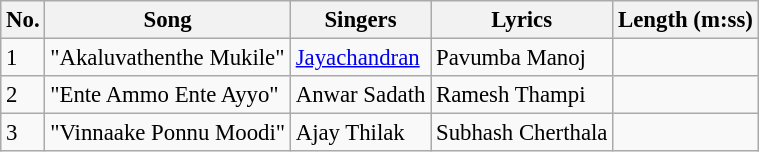<table class="wikitable" style="font-size:95%;">
<tr>
<th>No.</th>
<th>Song</th>
<th>Singers</th>
<th>Lyrics</th>
<th>Length (m:ss)</th>
</tr>
<tr>
<td>1</td>
<td>"Akaluvathenthe Mukile"</td>
<td><a href='#'>Jayachandran</a></td>
<td>Pavumba Manoj</td>
<td></td>
</tr>
<tr>
<td>2</td>
<td>"Ente Ammo Ente Ayyo"</td>
<td>Anwar Sadath</td>
<td>Ramesh Thampi</td>
<td></td>
</tr>
<tr>
<td>3</td>
<td>"Vinnaake Ponnu Moodi"</td>
<td>Ajay Thilak</td>
<td>Subhash Cherthala</td>
<td></td>
</tr>
</table>
